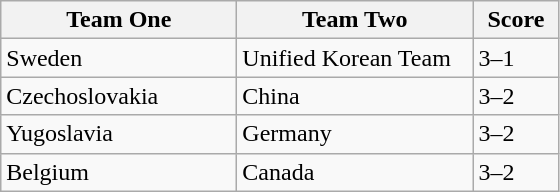<table class="wikitable">
<tr>
<th width=150>Team One</th>
<th width=150>Team Two</th>
<th width=50>Score</th>
</tr>
<tr>
<td>Sweden</td>
<td>Unified Korean Team</td>
<td>3–1</td>
</tr>
<tr>
<td>Czechoslovakia</td>
<td>China</td>
<td>3–2</td>
</tr>
<tr>
<td>Yugoslavia</td>
<td>Germany</td>
<td>3–2</td>
</tr>
<tr>
<td>Belgium</td>
<td>Canada</td>
<td>3–2</td>
</tr>
</table>
